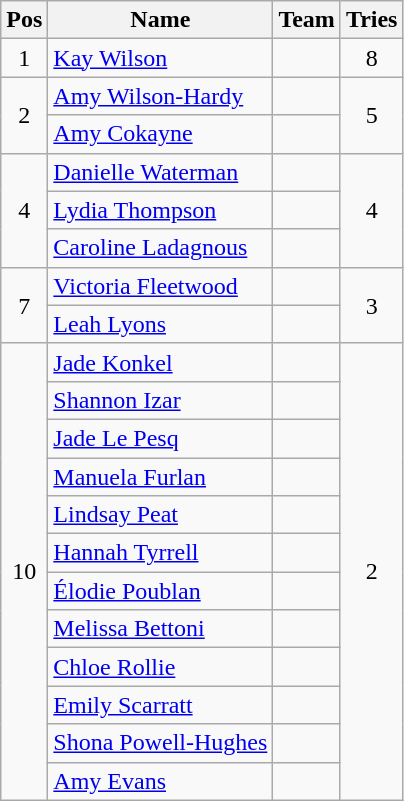<table class="wikitable" style="text-align:center">
<tr>
<th>Pos</th>
<th>Name</th>
<th>Team</th>
<th>Tries</th>
</tr>
<tr>
<td>1</td>
<td align="left"><a href='#'>Kay Wilson</a></td>
<td align="left"></td>
<td>8</td>
</tr>
<tr>
<td rowspan=2>2</td>
<td align="left"><a href='#'>Amy Wilson-Hardy</a></td>
<td align="left"></td>
<td rowspan=2>5</td>
</tr>
<tr>
<td align="left"><a href='#'>Amy Cokayne</a></td>
<td align="left"></td>
</tr>
<tr>
<td rowspan=3>4</td>
<td align="left"><a href='#'>Danielle Waterman</a></td>
<td align="left"></td>
<td rowspan=3>4</td>
</tr>
<tr>
<td align="left"><a href='#'>Lydia Thompson</a></td>
<td align="left"></td>
</tr>
<tr>
<td align="left"><a href='#'>Caroline Ladagnous</a></td>
<td align="left"></td>
</tr>
<tr>
<td rowspan=2>7</td>
<td align="left"><a href='#'>Victoria Fleetwood</a></td>
<td align="left"></td>
<td rowspan=2>3</td>
</tr>
<tr>
<td align="left"><a href='#'>Leah Lyons</a></td>
<td align="left"></td>
</tr>
<tr>
<td rowspan=12>10</td>
<td align="left"><a href='#'>Jade Konkel</a></td>
<td align="left"></td>
<td rowspan=12>2</td>
</tr>
<tr>
<td align="left"><a href='#'>Shannon Izar</a></td>
<td align="left"></td>
</tr>
<tr>
<td align="left"><a href='#'>Jade Le Pesq</a></td>
<td align="left"></td>
</tr>
<tr>
<td align="left"><a href='#'>Manuela Furlan</a></td>
<td align="left"></td>
</tr>
<tr>
<td align="left"><a href='#'>Lindsay Peat</a></td>
<td align="left"></td>
</tr>
<tr>
<td align="left"><a href='#'>Hannah Tyrrell</a></td>
<td align="left"></td>
</tr>
<tr>
<td align="left"><a href='#'>Élodie Poublan</a></td>
<td align="left"></td>
</tr>
<tr>
<td align="left"><a href='#'>Melissa Bettoni</a></td>
<td align="left"></td>
</tr>
<tr>
<td align="left"><a href='#'>Chloe Rollie</a></td>
<td align="left"></td>
</tr>
<tr>
<td align="left"><a href='#'>Emily Scarratt</a></td>
<td align="left"></td>
</tr>
<tr>
<td align="left"><a href='#'>Shona Powell-Hughes</a></td>
<td align="left"></td>
</tr>
<tr>
<td align="left"><a href='#'>Amy Evans</a></td>
<td align="left"></td>
</tr>
</table>
